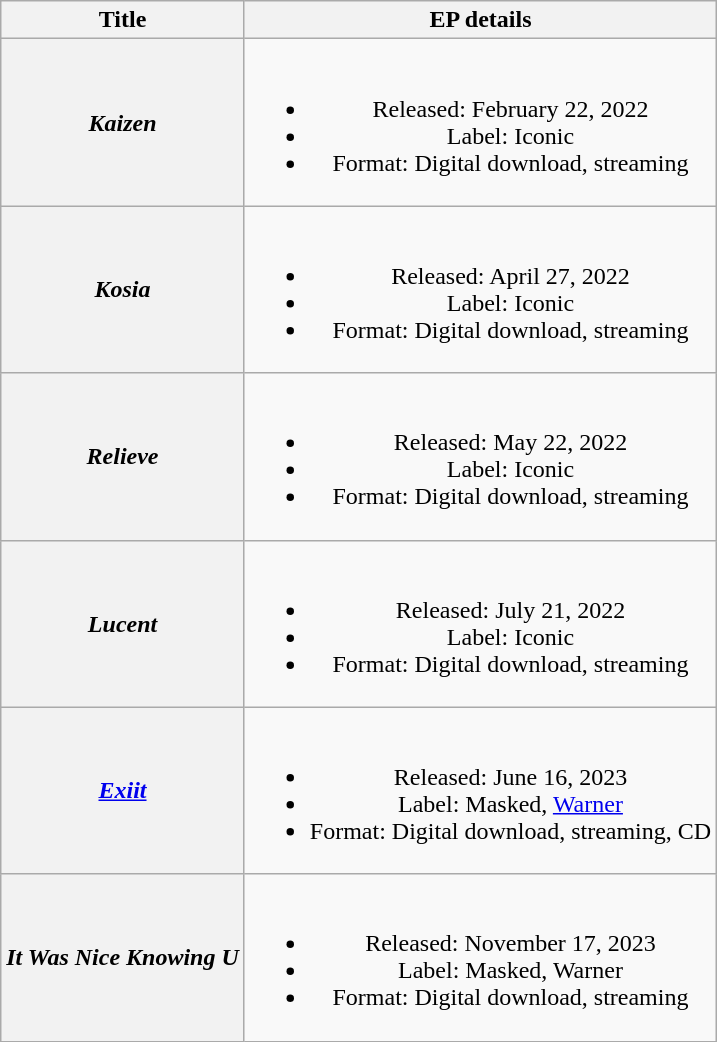<table class="wikitable plainrowheaders" style="text-align:center;">
<tr>
<th>Title</th>
<th>EP details</th>
</tr>
<tr>
<th scope="row"><em>Kaizen</em></th>
<td><br><ul><li>Released: February 22, 2022</li><li>Label: Iconic</li><li>Format: Digital download, streaming</li></ul></td>
</tr>
<tr>
<th scope="row"><em>Kosia</em></th>
<td><br><ul><li>Released: April 27, 2022</li><li>Label: Iconic</li><li>Format: Digital download, streaming</li></ul></td>
</tr>
<tr>
<th scope="row"><em>Relieve</em></th>
<td><br><ul><li>Released: May 22, 2022</li><li>Label: Iconic</li><li>Format: Digital download, streaming</li></ul></td>
</tr>
<tr>
<th scope="row"><em>Lucent</em></th>
<td><br><ul><li>Released: July 21, 2022</li><li>Label: Iconic</li><li>Format: Digital download, streaming</li></ul></td>
</tr>
<tr>
<th scope="row"><em><a href='#'>Exiit</a></em></th>
<td><br><ul><li>Released: June 16, 2023</li><li>Label: Masked, <a href='#'>Warner</a></li><li>Format: Digital download, streaming, CD</li></ul></td>
</tr>
<tr>
<th scope="row"><em>It Was Nice Knowing U</em></th>
<td><br><ul><li>Released: November 17, 2023</li><li>Label: Masked, Warner</li><li>Format: Digital download, streaming</li></ul></td>
</tr>
</table>
